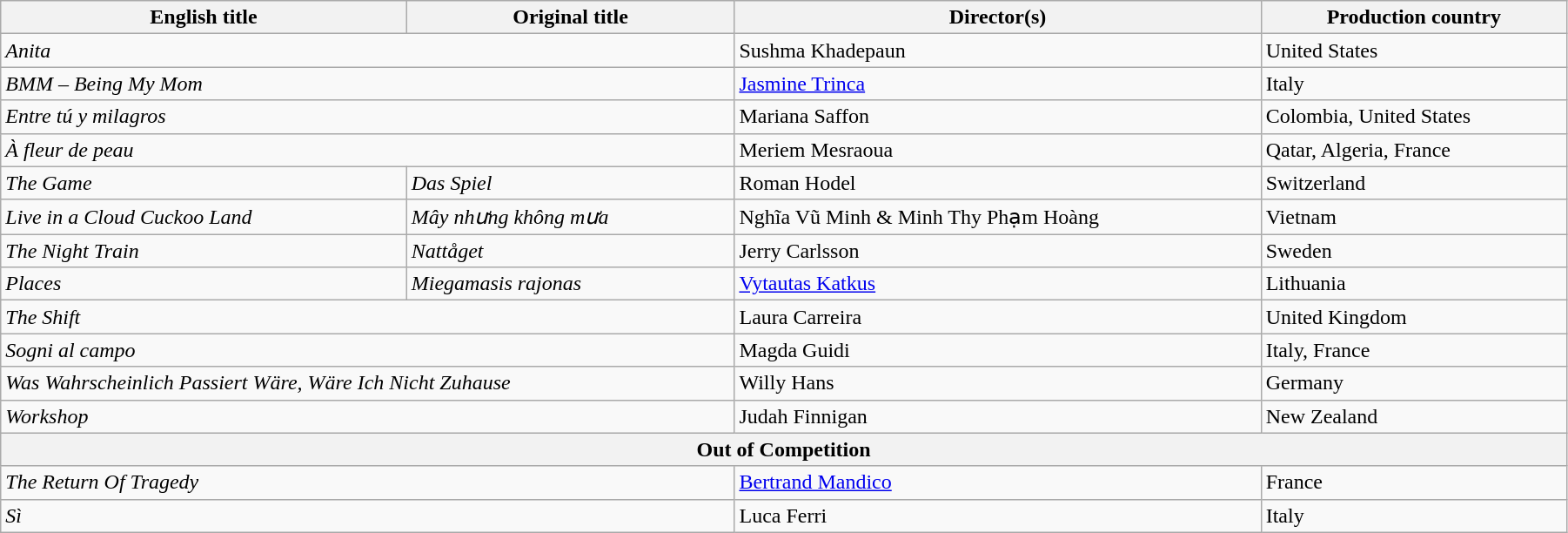<table class="wikitable" style="width:95%; margin-top:2px; margin-bottom:0px">
<tr>
<th>English title</th>
<th>Original title</th>
<th>Director(s)</th>
<th>Production country</th>
</tr>
<tr>
<td colspan="2"><em>Anita</em></td>
<td data-sort-value="Khadepaun">Sushma Khadepaun</td>
<td>United States</td>
</tr>
<tr>
<td colspan="2"><em>BMM – Being My Mom</em></td>
<td data-sort-value="Trinca"><a href='#'>Jasmine Trinca</a></td>
<td>Italy</td>
</tr>
<tr>
<td colspan="2"><em>Entre tú y milagros</em></td>
<td data-sort-value="Saffon">Mariana Saffon</td>
<td>Colombia, United States</td>
</tr>
<tr>
<td colspan="2"><em>À fleur de peau</em></td>
<td data-sort-value="Mesraoua">Meriem Mesraoua</td>
<td>Qatar, Algeria, France</td>
</tr>
<tr>
<td><em>The Game</em></td>
<td><em>Das Spiel</em></td>
<td data-sort-value="Hodel">Roman Hodel</td>
<td>Switzerland</td>
</tr>
<tr>
<td><em>Live in a Cloud Cuckoo Land</em></td>
<td><em>Mây nhưng không mưa</em></td>
<td data-sort-value="Vu Minh">Nghĩa Vũ Minh & Minh Thy Phạm Hoàng</td>
<td>Vietnam</td>
</tr>
<tr>
<td><em>The Night Train</em></td>
<td><em>Nattåget</em></td>
<td data-sort-value="Carlsson">Jerry Carlsson</td>
<td>Sweden</td>
</tr>
<tr>
<td><em>Places</em></td>
<td><em>Miegamasis rajonas</em></td>
<td data-sort-value="Katkus"><a href='#'>Vytautas Katkus</a></td>
<td>Lithuania</td>
</tr>
<tr>
<td colspan="2"><em>The Shift</em></td>
<td data-sort-value="Carreira">Laura Carreira</td>
<td>United Kingdom</td>
</tr>
<tr>
<td colspan="2"><em>Sogni al campo</em></td>
<td data-sort-value="Guidi">Magda Guidi</td>
<td>Italy, France</td>
</tr>
<tr>
<td colspan="2"><em>Was Wahrscheinlich Passiert Wäre, Wäre Ich Nicht Zuhause</em></td>
<td data-sort-value="Hans">Willy Hans</td>
<td>Germany</td>
</tr>
<tr>
<td colspan="2"><em>Workshop</em></td>
<td data-sort-value="Finnigan">Judah Finnigan</td>
<td>New Zealand</td>
</tr>
<tr>
<th colspan="4">Out of Competition</th>
</tr>
<tr>
<td colspan="2"><em>The Return Of Tragedy</em></td>
<td><a href='#'>Bertrand Mandico</a></td>
<td>France</td>
</tr>
<tr>
<td colspan="2"><em>Sì</em></td>
<td>Luca Ferri</td>
<td>Italy</td>
</tr>
</table>
